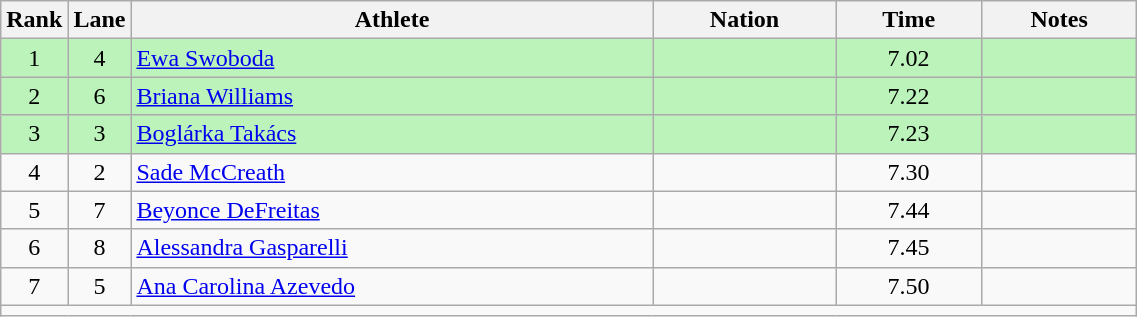<table class="wikitable sortable" style="text-align:center;width: 60%;">
<tr>
<th scope="col" style="width: 10px;">Rank</th>
<th scope="col" style="width: 10px;">Lane</th>
<th scope="col">Athlete</th>
<th scope="col">Nation</th>
<th scope="col">Time</th>
<th scope="col">Notes</th>
</tr>
<tr bgcolor=bbf3bb>
<td>1</td>
<td>4</td>
<td align=left><a href='#'>Ewa Swoboda</a></td>
<td align=left></td>
<td>7.02</td>
<td></td>
</tr>
<tr bgcolor=bbf3bb>
<td>2</td>
<td>6</td>
<td align=left><a href='#'>Briana Williams</a></td>
<td align=left></td>
<td>7.22</td>
<td></td>
</tr>
<tr bgcolor=bbf3bb>
<td>3</td>
<td>3</td>
<td align=left><a href='#'>Boglárka Takács</a></td>
<td align=left></td>
<td>7.23</td>
<td></td>
</tr>
<tr>
<td>4</td>
<td>2</td>
<td align=left><a href='#'>Sade McCreath</a></td>
<td align=left></td>
<td>7.30</td>
<td></td>
</tr>
<tr>
<td>5</td>
<td>7</td>
<td align=left><a href='#'>Beyonce DeFreitas</a></td>
<td align=left></td>
<td>7.44</td>
<td></td>
</tr>
<tr>
<td>6</td>
<td>8</td>
<td align=left><a href='#'>Alessandra Gasparelli</a></td>
<td align=left></td>
<td>7.45</td>
<td></td>
</tr>
<tr>
<td>7</td>
<td>5</td>
<td align=left><a href='#'>Ana Carolina Azevedo</a></td>
<td align=left></td>
<td>7.50</td>
<td></td>
</tr>
<tr class="sortbottom">
<td colspan="6"></td>
</tr>
</table>
